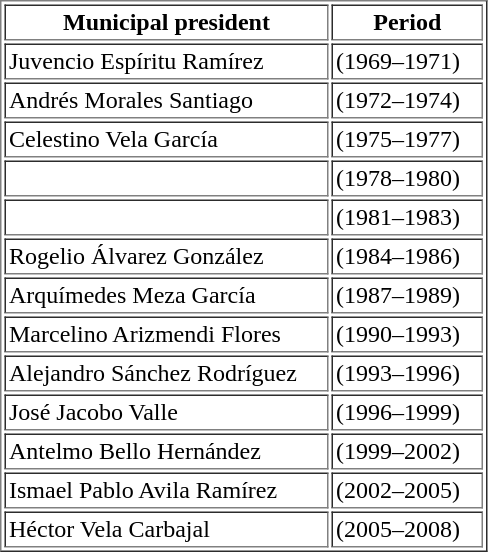<table border="1" cellpadding="2">
<tr>
<th width="210">Municipal president</th>
<th width="95">Period</th>
</tr>
<tr>
<td>Juvencio Espíritu Ramírez</td>
<td>(1969–1971)</td>
</tr>
<tr>
<td>Andrés Morales Santiago</td>
<td>(1972–1974)</td>
</tr>
<tr>
<td>Celestino Vela García</td>
<td>(1975–1977)</td>
</tr>
<tr>
<td></td>
<td>(1978–1980)</td>
</tr>
<tr>
<td></td>
<td>(1981–1983)</td>
</tr>
<tr>
<td>Rogelio Álvarez González</td>
<td>(1984–1986)</td>
</tr>
<tr>
<td>Arquímedes Meza García</td>
<td>(1987–1989)</td>
</tr>
<tr>
<td>Marcelino Arizmendi Flores</td>
<td>(1990–1993)</td>
</tr>
<tr>
<td>Alejandro Sánchez Rodríguez</td>
<td>(1993–1996)</td>
</tr>
<tr>
<td>José Jacobo Valle</td>
<td>(1996–1999)</td>
</tr>
<tr>
<td>Antelmo Bello Hernández</td>
<td>(1999–2002)</td>
</tr>
<tr>
<td>Ismael Pablo Avila Ramírez</td>
<td>(2002–2005)</td>
</tr>
<tr>
<td>Héctor Vela Carbajal</td>
<td>(2005–2008)</td>
</tr>
</table>
